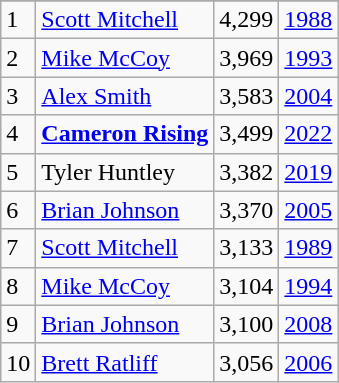<table class="wikitable">
<tr>
</tr>
<tr>
<td>1</td>
<td><a href='#'>Scott Mitchell</a></td>
<td><abbr>4,299</abbr></td>
<td><a href='#'>1988</a></td>
</tr>
<tr>
<td>2</td>
<td><a href='#'>Mike McCoy</a></td>
<td><abbr>3,969</abbr></td>
<td><a href='#'>1993</a></td>
</tr>
<tr>
<td>3</td>
<td><a href='#'>Alex Smith</a></td>
<td><abbr>3,583</abbr></td>
<td><a href='#'>2004</a></td>
</tr>
<tr>
<td>4</td>
<td><strong><a href='#'>Cameron Rising</a></strong></td>
<td><abbr>3,499</abbr></td>
<td><a href='#'>2022</a></td>
</tr>
<tr>
<td>5</td>
<td>Tyler Huntley</td>
<td><abbr>3,382</abbr></td>
<td><a href='#'>2019</a></td>
</tr>
<tr>
<td>6</td>
<td><a href='#'>Brian Johnson</a></td>
<td><abbr>3,370</abbr></td>
<td><a href='#'>2005</a></td>
</tr>
<tr>
<td>7</td>
<td><a href='#'>Scott Mitchell</a></td>
<td><abbr>3,133</abbr></td>
<td><a href='#'>1989</a></td>
</tr>
<tr>
<td>8</td>
<td><a href='#'>Mike McCoy</a></td>
<td><abbr>3,104</abbr></td>
<td><a href='#'>1994</a></td>
</tr>
<tr>
<td>9</td>
<td><a href='#'>Brian Johnson</a></td>
<td><abbr>3,100</abbr></td>
<td><a href='#'>2008</a></td>
</tr>
<tr>
<td>10</td>
<td><a href='#'>Brett Ratliff</a></td>
<td><abbr>3,056</abbr></td>
<td><a href='#'>2006</a></td>
</tr>
</table>
